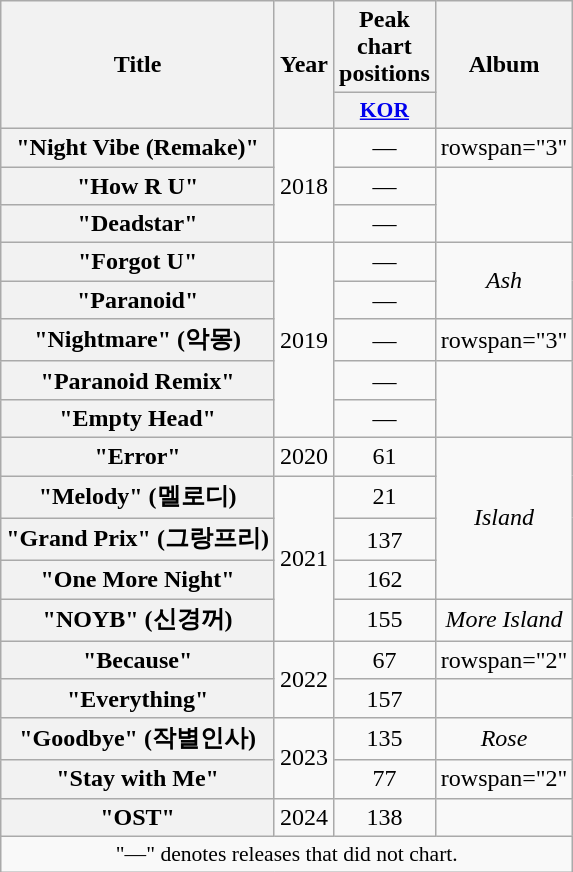<table class="wikitable plainrowheaders" style="text-align:center;">
<tr>
<th scope="col" rowspan="2">Title</th>
<th scope="col" rowspan="2">Year</th>
<th scope="col" colspan="1">Peak chart <br> positions</th>
<th scope="col" rowspan="2">Album</th>
</tr>
<tr>
<th scope="col" style="width:3em;font-size:90%;"><a href='#'>KOR</a><br></th>
</tr>
<tr>
<th scope="row">"Night Vibe (Remake)"</th>
<td rowspan="3">2018</td>
<td>—</td>
<td>rowspan="3" </td>
</tr>
<tr>
<th scope="row">"How R U"</th>
<td>—</td>
</tr>
<tr>
<th scope="row">"Deadstar"<br></th>
<td>—</td>
</tr>
<tr>
<th scope="row">"Forgot U"<br></th>
<td rowspan="5">2019</td>
<td>—</td>
<td rowspan="2"><em>Ash</em></td>
</tr>
<tr>
<th scope="row">"Paranoid"</th>
<td>—</td>
</tr>
<tr>
<th scope="row">"Nightmare" (악몽)</th>
<td>—</td>
<td>rowspan="3" </td>
</tr>
<tr>
<th scope="row">"Paranoid Remix"<br></th>
<td>—</td>
</tr>
<tr>
<th scope="row">"Empty Head"</th>
<td>—</td>
</tr>
<tr>
<th scope="row">"Error"<br></th>
<td>2020</td>
<td>61</td>
<td rowspan="4"><em>Island</em></td>
</tr>
<tr>
<th scope="row">"Melody" (멜로디)</th>
<td rowspan="4">2021</td>
<td>21</td>
</tr>
<tr>
<th scope="row">"Grand Prix" (그랑프리)<br></th>
<td>137</td>
</tr>
<tr>
<th scope="row">"One More Night"<br></th>
<td>162</td>
</tr>
<tr>
<th scope="row">"NOYB" (신경꺼)</th>
<td>155</td>
<td><em>More Island</em></td>
</tr>
<tr>
<th scope="row">"Because"</th>
<td rowspan="2">2022</td>
<td>67</td>
<td>rowspan="2" </td>
</tr>
<tr>
<th scope="row">"Everything"</th>
<td>157</td>
</tr>
<tr>
<th scope="row">"Goodbye" (작별인사)<br></th>
<td rowspan="2">2023</td>
<td>135</td>
<td><em>Rose</em></td>
</tr>
<tr>
<th scope="row">"Stay with Me"<br></th>
<td>77</td>
<td>rowspan="2" </td>
</tr>
<tr>
<th scope="row">"OST"<br></th>
<td>2024</td>
<td>138</td>
</tr>
<tr>
<td colspan="4" style="font-size:90%">"—" denotes releases that did not chart.</td>
</tr>
</table>
